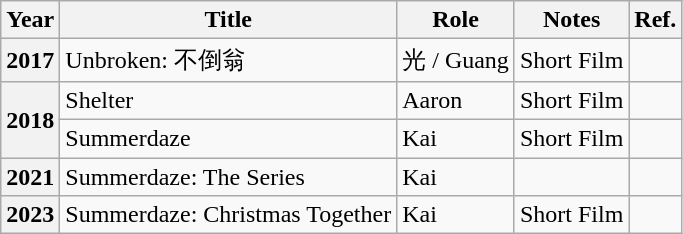<table class="wikitable sortable">
<tr>
<th>Year</th>
<th>Title</th>
<th>Role</th>
<th>Notes</th>
<th><abbr>Ref.</abbr></th>
</tr>
<tr>
<th>2017</th>
<td>Unbroken: 不倒翁</td>
<td>光 / Guang</td>
<td>Short Film</td>
<td></td>
</tr>
<tr>
<th rowspan="2">2018</th>
<td>Shelter</td>
<td>Aaron</td>
<td>Short Film</td>
<td></td>
</tr>
<tr>
<td>Summerdaze</td>
<td>Kai</td>
<td>Short Film</td>
<td></td>
</tr>
<tr>
<th>2021</th>
<td>Summerdaze: The Series</td>
<td>Kai</td>
<td></td>
<td></td>
</tr>
<tr>
<th>2023</th>
<td>Summerdaze: Christmas Together</td>
<td>Kai</td>
<td>Short Film</td>
<td></td>
</tr>
</table>
